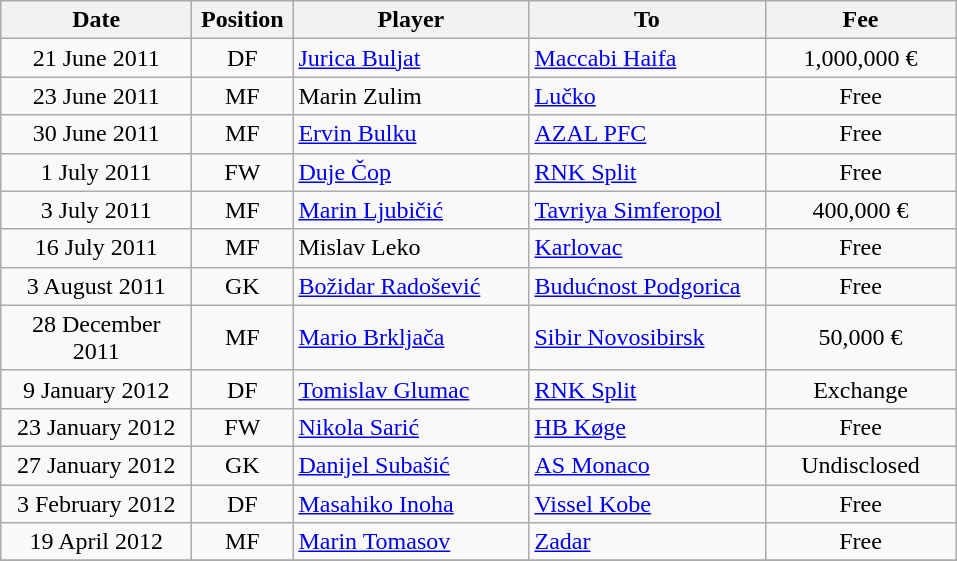<table class="wikitable" style="text-align: center;">
<tr>
<th width=120>Date</th>
<th width=60>Position</th>
<th width=150>Player</th>
<th width=150>To</th>
<th width=120>Fee</th>
</tr>
<tr>
<td>21 June 2011</td>
<td>DF</td>
<td style="text-align:left;"> <a href='#'>Jurica Buljat</a></td>
<td style="text-align:left;"><a href='#'>Maccabi Haifa</a></td>
<td>1,000,000 €</td>
</tr>
<tr>
<td>23 June 2011</td>
<td>MF</td>
<td style="text-align:left;"> Marin Zulim</td>
<td style="text-align:left;"><a href='#'>Lučko</a></td>
<td>Free</td>
</tr>
<tr>
<td>30 June 2011</td>
<td>MF</td>
<td style="text-align:left;"> <a href='#'>Ervin Bulku</a></td>
<td style="text-align:left;"><a href='#'>AZAL PFC</a></td>
<td>Free</td>
</tr>
<tr>
<td>1 July 2011</td>
<td>FW</td>
<td style="text-align:left;"> <a href='#'>Duje Čop</a></td>
<td style="text-align:left;"><a href='#'>RNK Split</a></td>
<td>Free</td>
</tr>
<tr>
<td>3 July 2011</td>
<td>MF</td>
<td style="text-align:left;"> <a href='#'>Marin Ljubičić</a></td>
<td style="text-align:left;"><a href='#'>Tavriya Simferopol</a></td>
<td>400,000 €</td>
</tr>
<tr>
<td>16 July 2011</td>
<td>MF</td>
<td style="text-align:left;"> Mislav Leko</td>
<td style="text-align:left;"><a href='#'>Karlovac</a></td>
<td>Free</td>
</tr>
<tr>
<td>3 August 2011</td>
<td>GK</td>
<td style="text-align:left;"> <a href='#'>Božidar Radošević</a></td>
<td style="text-align:left;"><a href='#'>Budućnost Podgorica</a></td>
<td>Free</td>
</tr>
<tr>
<td>28 December 2011</td>
<td>MF</td>
<td style="text-align:left;"> <a href='#'>Mario Brkljača</a></td>
<td style="text-align:left;"><a href='#'>Sibir Novosibirsk</a></td>
<td>50,000 €</td>
</tr>
<tr>
<td>9 January 2012</td>
<td>DF</td>
<td style="text-align:left;"> <a href='#'>Tomislav Glumac</a></td>
<td style="text-align:left;"><a href='#'>RNK Split</a></td>
<td>Exchange</td>
</tr>
<tr>
<td>23 January 2012</td>
<td>FW</td>
<td style="text-align:left;"> <a href='#'>Nikola Sarić</a></td>
<td style="text-align:left;"><a href='#'>HB Køge</a></td>
<td>Free</td>
</tr>
<tr>
<td>27 January 2012</td>
<td>GK</td>
<td style="text-align:left;"> <a href='#'>Danijel Subašić</a></td>
<td style="text-align:left;"><a href='#'>AS Monaco</a></td>
<td>Undisclosed</td>
</tr>
<tr>
<td>3 February 2012</td>
<td>DF</td>
<td style="text-align:left;"> <a href='#'>Masahiko Inoha</a></td>
<td style="text-align:left;"><a href='#'>Vissel Kobe</a></td>
<td>Free</td>
</tr>
<tr>
<td>19 April 2012</td>
<td>MF</td>
<td style="text-align:left;"> <a href='#'>Marin Tomasov</a></td>
<td style="text-align:left;"><a href='#'>Zadar</a></td>
<td>Free</td>
</tr>
<tr>
</tr>
</table>
